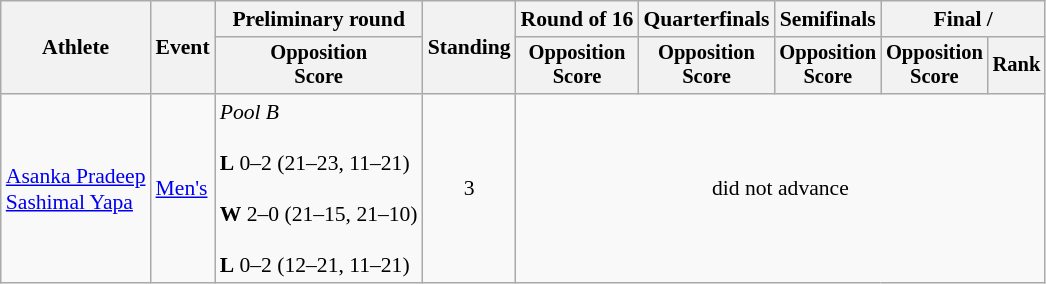<table class=wikitable style="font-size:90%">
<tr>
<th rowspan="2">Athlete</th>
<th rowspan="2">Event</th>
<th>Preliminary round</th>
<th rowspan="2">Standing</th>
<th>Round of 16</th>
<th>Quarterfinals</th>
<th>Semifinals</th>
<th colspan=2>Final / </th>
</tr>
<tr style="font-size:95%">
<th>Opposition<br>Score</th>
<th>Opposition<br>Score</th>
<th>Opposition<br>Score</th>
<th>Opposition<br>Score</th>
<th>Opposition<br>Score</th>
<th>Rank</th>
</tr>
<tr align=center>
<td align=left><a href='#'>Asanka Pradeep</a><br><a href='#'>Sashimal Yapa</a></td>
<td align=left><a href='#'>Men's</a></td>
<td align=left><em>Pool B</em><br><br><strong>L</strong> 0–2 (21–23, 11–21)<br><br><strong>W</strong> 2–0 (21–15, 21–10)<br><br><strong>L</strong> 0–2 (12–21, 11–21)</td>
<td>3</td>
<td colspan=5>did not advance</td>
</tr>
</table>
